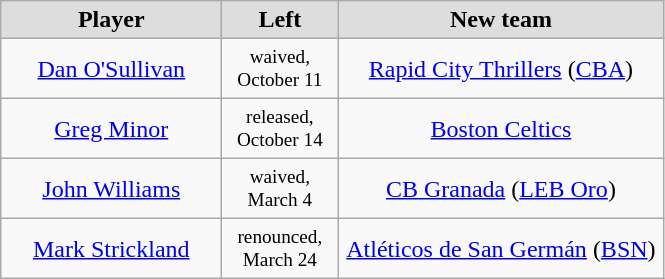<table class="wikitable" style="text-align: center">
<tr align="center"  bgcolor="#dddddd">
<td style="width:140px"><strong>Player</strong></td>
<td style="width:70px"><strong>Left</strong></td>
<td style="width:210px"><strong>New team</strong></td>
</tr>
<tr style="height:40px">
<td><a href='#'>Dan O'Sullivan</a></td>
<td style="font-size: 80%">waived, October 11</td>
<td><a href='#'>Rapid City Thrillers</a> (<a href='#'>CBA</a>)</td>
</tr>
<tr style="height:40px">
<td><a href='#'>Greg Minor</a></td>
<td style="font-size: 80%">released, October 14</td>
<td><a href='#'>Boston Celtics</a></td>
</tr>
<tr style="height:40px">
<td><a href='#'>John Williams</a></td>
<td style="font-size: 80%">waived, March 4</td>
<td><a href='#'>CB Granada</a> (<a href='#'>LEB Oro</a>)</td>
</tr>
<tr style="height:40px">
<td><a href='#'>Mark Strickland</a></td>
<td style="font-size: 80%">renounced, March 24</td>
<td><a href='#'>Atléticos de San Germán</a> (<a href='#'>BSN</a>)</td>
</tr>
</table>
